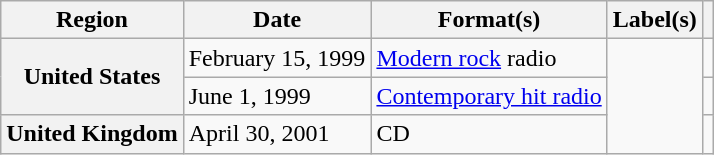<table class="wikitable plainrowheaders">
<tr>
<th scope="col">Region</th>
<th scope="col">Date</th>
<th scope="col">Format(s)</th>
<th scope="col">Label(s)</th>
<th scope="col"></th>
</tr>
<tr>
<th scope="row" rowspan="2">United States</th>
<td>February 15, 1999</td>
<td><a href='#'>Modern rock</a> radio</td>
<td rowspan="3"></td>
<td></td>
</tr>
<tr>
<td>June 1, 1999</td>
<td><a href='#'>Contemporary hit radio</a></td>
<td></td>
</tr>
<tr>
<th scope="row">United Kingdom</th>
<td>April 30, 2001</td>
<td>CD</td>
<td></td>
</tr>
</table>
